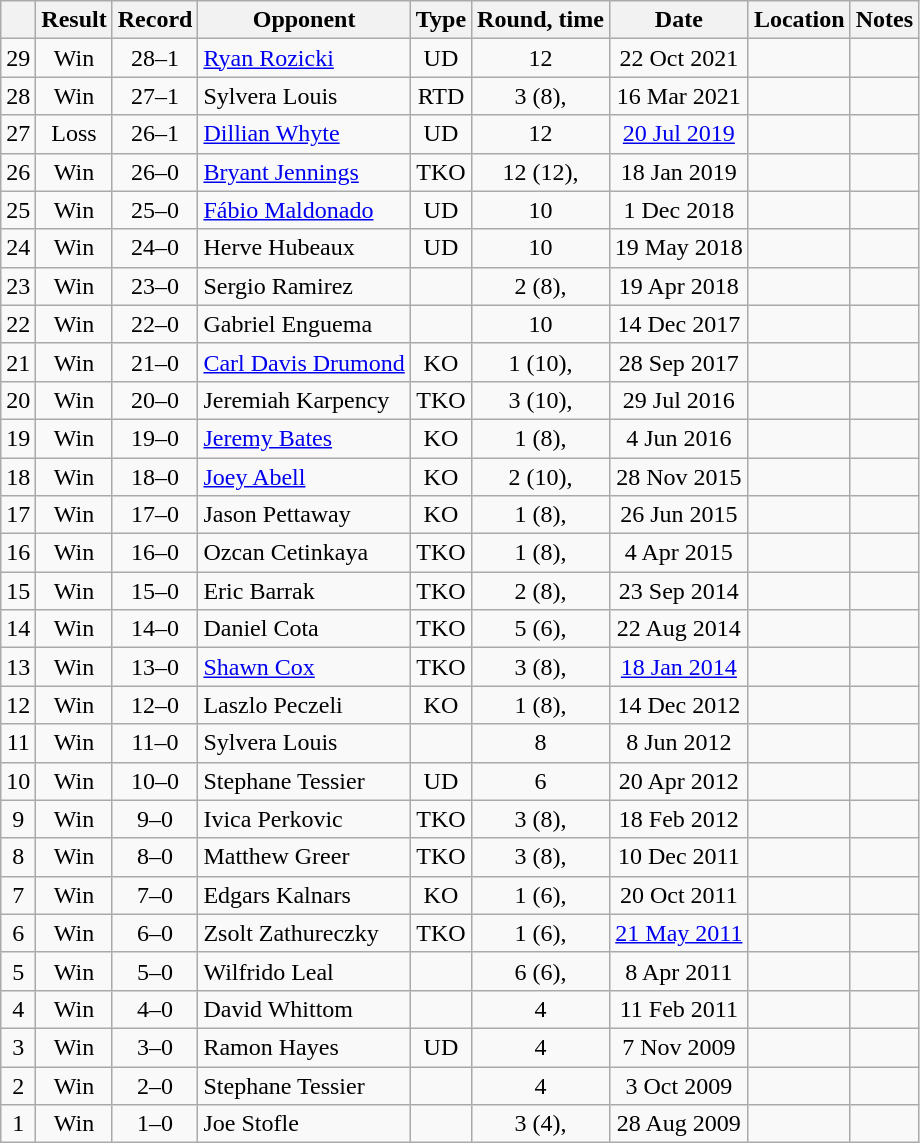<table class="wikitable" style="text-align:center">
<tr>
<th></th>
<th>Result</th>
<th>Record</th>
<th>Opponent</th>
<th>Type</th>
<th>Round, time</th>
<th>Date</th>
<th>Location</th>
<th>Notes</th>
</tr>
<tr>
<td>29</td>
<td>Win</td>
<td>28–1</td>
<td style="text-align:left;"><a href='#'>Ryan Rozicki</a></td>
<td>UD</td>
<td>12</td>
<td>22 Oct 2021</td>
<td align=left></td>
<td style="text-align:left;"></td>
</tr>
<tr>
<td>28</td>
<td>Win</td>
<td>27–1</td>
<td style="text-align:left;">Sylvera Louis</td>
<td>RTD</td>
<td>3 (8), </td>
<td>16 Mar 2021</td>
<td style="text-align:left;"></td>
<td></td>
</tr>
<tr>
<td>27</td>
<td>Loss</td>
<td>26–1</td>
<td style="text-align:left;"><a href='#'>Dillian Whyte</a></td>
<td>UD</td>
<td>12</td>
<td><a href='#'>20 Jul 2019</a></td>
<td style="text-align:left;"></td>
<td style="text-align:left;"></td>
</tr>
<tr>
<td>26</td>
<td>Win</td>
<td>26–0</td>
<td style="text-align:left;"><a href='#'>Bryant Jennings</a></td>
<td>TKO</td>
<td>12 (12), </td>
<td>18 Jan 2019</td>
<td style="text-align:left;"></td>
<td style="text-align:left;"></td>
</tr>
<tr>
<td>25</td>
<td>Win</td>
<td>25–0</td>
<td style="text-align:left;"><a href='#'>Fábio Maldonado</a></td>
<td>UD</td>
<td>10</td>
<td>1 Dec 2018</td>
<td style="text-align:left;"></td>
<td style="text-align:left;"></td>
</tr>
<tr>
<td>24</td>
<td>Win</td>
<td>24–0</td>
<td style="text-align:left;">Herve Hubeaux</td>
<td>UD</td>
<td>10</td>
<td>19 May 2018</td>
<td style="text-align:left;"></td>
<td style="text-align:left;"></td>
</tr>
<tr>
<td>23</td>
<td>Win</td>
<td>23–0</td>
<td style="text-align:left;">Sergio Ramirez</td>
<td></td>
<td>2 (8), </td>
<td>19 Apr 2018</td>
<td style="text-align:left;"></td>
<td></td>
</tr>
<tr>
<td>22</td>
<td>Win</td>
<td>22–0</td>
<td style="text-align:left;">Gabriel Enguema</td>
<td></td>
<td>10</td>
<td>14 Dec 2017</td>
<td style="text-align:left;"></td>
<td></td>
</tr>
<tr>
<td>21</td>
<td>Win</td>
<td>21–0</td>
<td style="text-align:left;"><a href='#'>Carl Davis Drumond</a></td>
<td>KO</td>
<td>1 (10), </td>
<td>28 Sep 2017</td>
<td style="text-align:left;"></td>
<td style="text-align:left;"></td>
</tr>
<tr>
<td>20</td>
<td>Win</td>
<td>20–0</td>
<td style="text-align:left;">Jeremiah Karpency</td>
<td>TKO</td>
<td>3 (10), </td>
<td>29 Jul 2016</td>
<td style="text-align:left;"></td>
<td></td>
</tr>
<tr>
<td>19</td>
<td>Win</td>
<td>19–0</td>
<td style="text-align:left;"><a href='#'>Jeremy Bates</a></td>
<td>KO</td>
<td>1 (8), </td>
<td>4 Jun 2016</td>
<td style="text-align:left;"></td>
<td></td>
</tr>
<tr>
<td>18</td>
<td>Win</td>
<td>18–0</td>
<td style="text-align:left;"><a href='#'>Joey Abell</a></td>
<td>KO</td>
<td>2 (10), </td>
<td>28 Nov 2015</td>
<td style="text-align:left;"></td>
<td></td>
</tr>
<tr>
<td>17</td>
<td>Win</td>
<td>17–0</td>
<td style="text-align:left;">Jason Pettaway</td>
<td>KO</td>
<td>1 (8), </td>
<td>26 Jun 2015</td>
<td style="text-align:left;"></td>
<td></td>
</tr>
<tr>
<td>16</td>
<td>Win</td>
<td>16–0</td>
<td style="text-align:left;">Ozcan Cetinkaya</td>
<td>TKO</td>
<td>1 (8), </td>
<td>4 Apr 2015</td>
<td style="text-align:left;"></td>
<td></td>
</tr>
<tr>
<td>15</td>
<td>Win</td>
<td>15–0</td>
<td style="text-align:left;">Eric Barrak</td>
<td>TKO</td>
<td>2 (8), </td>
<td>23 Sep 2014</td>
<td style="text-align:left;"></td>
<td></td>
</tr>
<tr>
<td>14</td>
<td>Win</td>
<td>14–0</td>
<td style="text-align:left;">Daniel Cota</td>
<td>TKO</td>
<td>5 (6), </td>
<td>22 Aug 2014</td>
<td style="text-align:left;"></td>
<td></td>
</tr>
<tr>
<td>13</td>
<td>Win</td>
<td>13–0</td>
<td style="text-align:left;"><a href='#'>Shawn Cox</a></td>
<td>TKO</td>
<td>3 (8), </td>
<td><a href='#'>18 Jan 2014</a></td>
<td style="text-align:left;"></td>
<td></td>
</tr>
<tr>
<td>12</td>
<td>Win</td>
<td>12–0</td>
<td style="text-align:left;">Laszlo Peczeli</td>
<td>KO</td>
<td>1 (8), </td>
<td>14 Dec 2012</td>
<td style="text-align:left;"></td>
<td></td>
</tr>
<tr>
<td>11</td>
<td>Win</td>
<td>11–0</td>
<td style="text-align:left;">Sylvera Louis</td>
<td></td>
<td>8</td>
<td>8 Jun 2012</td>
<td style="text-align:left;"></td>
<td></td>
</tr>
<tr>
<td>10</td>
<td>Win</td>
<td>10–0</td>
<td style="text-align:left;">Stephane Tessier</td>
<td>UD</td>
<td>6</td>
<td>20 Apr 2012</td>
<td style="text-align:left;"></td>
<td></td>
</tr>
<tr>
<td>9</td>
<td>Win</td>
<td>9–0</td>
<td style="text-align:left;">Ivica Perkovic</td>
<td>TKO</td>
<td>3 (8), </td>
<td>18 Feb 2012</td>
<td style="text-align:left;"></td>
<td></td>
</tr>
<tr>
<td>8</td>
<td>Win</td>
<td>8–0</td>
<td style="text-align:left;">Matthew Greer</td>
<td>TKO</td>
<td>3 (8), </td>
<td>10 Dec 2011</td>
<td style="text-align:left;"></td>
<td></td>
</tr>
<tr>
<td>7</td>
<td>Win</td>
<td>7–0</td>
<td style="text-align:left;">Edgars Kalnars</td>
<td>KO</td>
<td>1 (6), </td>
<td>20 Oct 2011</td>
<td style="text-align:left;"></td>
<td></td>
</tr>
<tr>
<td>6</td>
<td>Win</td>
<td>6–0</td>
<td style="text-align:left;">Zsolt Zathureczky</td>
<td>TKO</td>
<td>1 (6), </td>
<td><a href='#'>21 May 2011</a></td>
<td style="text-align:left;"></td>
<td></td>
</tr>
<tr>
<td>5</td>
<td>Win</td>
<td>5–0</td>
<td style="text-align:left;">Wilfrido Leal</td>
<td></td>
<td>6 (6), </td>
<td>8 Apr 2011</td>
<td style="text-align:left;"></td>
<td></td>
</tr>
<tr>
<td>4</td>
<td>Win</td>
<td>4–0</td>
<td style="text-align:left;">David Whittom</td>
<td></td>
<td>4</td>
<td>11 Feb 2011</td>
<td style="text-align:left;"></td>
<td></td>
</tr>
<tr>
<td>3</td>
<td>Win</td>
<td>3–0</td>
<td style="text-align:left;">Ramon Hayes</td>
<td>UD</td>
<td>4</td>
<td>7 Nov 2009</td>
<td style="text-align:left;"></td>
<td></td>
</tr>
<tr>
<td>2</td>
<td>Win</td>
<td>2–0</td>
<td style="text-align:left;">Stephane Tessier</td>
<td></td>
<td>4</td>
<td>3 Oct 2009</td>
<td style="text-align:left;"></td>
<td></td>
</tr>
<tr>
<td>1</td>
<td>Win</td>
<td>1–0</td>
<td style="text-align:left;">Joe Stofle</td>
<td></td>
<td>3 (4), </td>
<td>28 Aug 2009</td>
<td style="text-align:left;"></td>
<td></td>
</tr>
</table>
